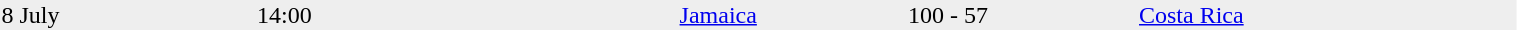<table cellspacing=0 width=80% style=background:#eeeeee>
<tr>
<td width=10% align=left>8 July</td>
<td align=center width=10%>14:00</td>
<td align=right width=20%><a href='#'>Jamaica</a></td>
<td align=left width=5%></td>
<td align=center width=10%>100 - 57</td>
<td align=right width=5%></td>
<td align=left width=20%><a href='#'>Costa Rica</a></td>
</tr>
</table>
